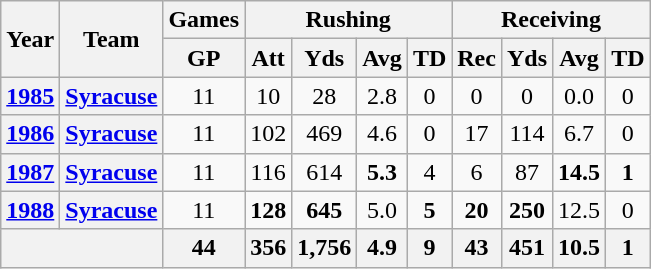<table class="wikitable" style="text-align:center;">
<tr>
<th rowspan="2">Year</th>
<th rowspan="2">Team</th>
<th colspan="1">Games</th>
<th colspan="4">Rushing</th>
<th colspan="4">Receiving</th>
</tr>
<tr>
<th>GP</th>
<th>Att</th>
<th>Yds</th>
<th>Avg</th>
<th>TD</th>
<th>Rec</th>
<th>Yds</th>
<th>Avg</th>
<th>TD</th>
</tr>
<tr>
<th><a href='#'>1985</a></th>
<th><a href='#'>Syracuse</a></th>
<td>11</td>
<td>10</td>
<td>28</td>
<td>2.8</td>
<td>0</td>
<td>0</td>
<td>0</td>
<td>0.0</td>
<td>0</td>
</tr>
<tr>
<th><a href='#'>1986</a></th>
<th><a href='#'>Syracuse</a></th>
<td>11</td>
<td>102</td>
<td>469</td>
<td>4.6</td>
<td>0</td>
<td>17</td>
<td>114</td>
<td>6.7</td>
<td>0</td>
</tr>
<tr>
<th><a href='#'>1987</a></th>
<th><a href='#'>Syracuse</a></th>
<td>11</td>
<td>116</td>
<td>614</td>
<td><strong>5.3</strong></td>
<td>4</td>
<td>6</td>
<td>87</td>
<td><strong>14.5</strong></td>
<td><strong>1</strong></td>
</tr>
<tr>
<th><a href='#'>1988</a></th>
<th><a href='#'>Syracuse</a></th>
<td>11</td>
<td><strong>128</strong></td>
<td><strong>645</strong></td>
<td>5.0</td>
<td><strong>5</strong></td>
<td><strong>20</strong></td>
<td><strong>250</strong></td>
<td>12.5</td>
<td>0</td>
</tr>
<tr>
<th colspan="2"></th>
<th>44</th>
<th>356</th>
<th>1,756</th>
<th>4.9</th>
<th>9</th>
<th>43</th>
<th>451</th>
<th>10.5</th>
<th>1</th>
</tr>
</table>
